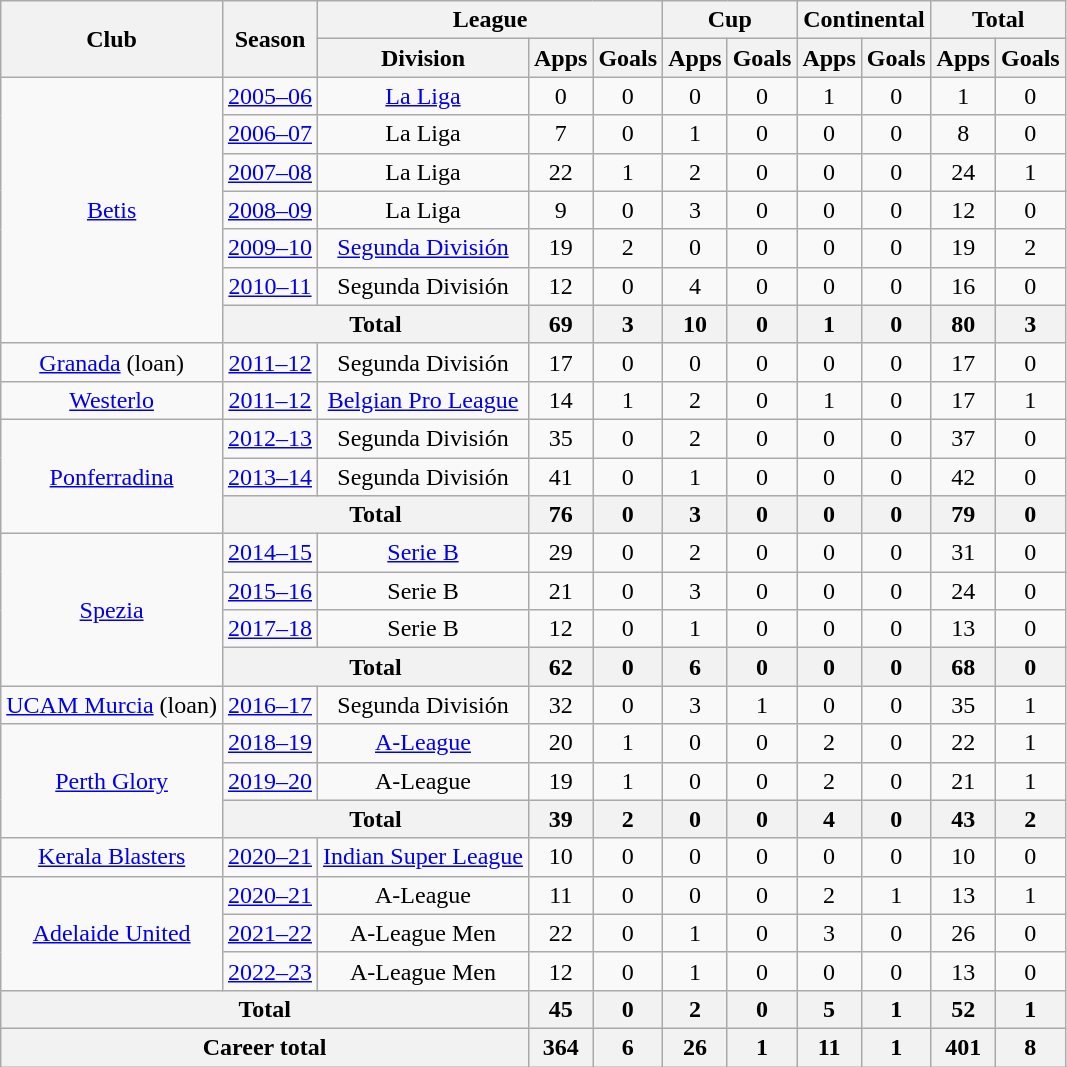<table class="wikitable" style="text-align:center">
<tr>
<th rowspan="2">Club</th>
<th rowspan="2">Season</th>
<th colspan="3">League</th>
<th colspan="2">Cup</th>
<th colspan="2">Continental</th>
<th colspan="2">Total</th>
</tr>
<tr>
<th>Division</th>
<th>Apps</th>
<th>Goals</th>
<th>Apps</th>
<th>Goals</th>
<th>Apps</th>
<th>Goals</th>
<th>Apps</th>
<th>Goals</th>
</tr>
<tr>
<td rowspan="7"><a href='#'>Betis</a></td>
<td><a href='#'>2005–06</a></td>
<td><a href='#'>La Liga</a></td>
<td>0</td>
<td>0</td>
<td>0</td>
<td>0</td>
<td>1</td>
<td>0</td>
<td>1</td>
<td>0</td>
</tr>
<tr>
<td><a href='#'>2006–07</a></td>
<td>La Liga</td>
<td>7</td>
<td>0</td>
<td>1</td>
<td>0</td>
<td>0</td>
<td>0</td>
<td>8</td>
<td>0</td>
</tr>
<tr>
<td><a href='#'>2007–08</a></td>
<td>La Liga</td>
<td>22</td>
<td>1</td>
<td>2</td>
<td>0</td>
<td>0</td>
<td>0</td>
<td>24</td>
<td>1</td>
</tr>
<tr>
<td><a href='#'>2008–09</a></td>
<td>La Liga</td>
<td>9</td>
<td>0</td>
<td>3</td>
<td>0</td>
<td>0</td>
<td>0</td>
<td>12</td>
<td>0</td>
</tr>
<tr>
<td><a href='#'>2009–10</a></td>
<td><a href='#'>Segunda División</a></td>
<td>19</td>
<td>2</td>
<td>0</td>
<td>0</td>
<td>0</td>
<td>0</td>
<td>19</td>
<td>2</td>
</tr>
<tr>
<td><a href='#'>2010–11</a></td>
<td>Segunda División</td>
<td>12</td>
<td>0</td>
<td>4</td>
<td>0</td>
<td>0</td>
<td>0</td>
<td>16</td>
<td>0</td>
</tr>
<tr>
<th colspan="2">Total</th>
<th>69</th>
<th>3</th>
<th>10</th>
<th>0</th>
<th>1</th>
<th>0</th>
<th>80</th>
<th>3</th>
</tr>
<tr>
<td><a href='#'>Granada</a> (loan)</td>
<td><a href='#'>2011–12</a></td>
<td>Segunda División</td>
<td>17</td>
<td>0</td>
<td>0</td>
<td>0</td>
<td>0</td>
<td>0</td>
<td>17</td>
<td>0</td>
</tr>
<tr>
<td><a href='#'>Westerlo</a></td>
<td><a href='#'>2011–12</a></td>
<td><a href='#'>Belgian Pro League</a></td>
<td>14</td>
<td>1</td>
<td>2</td>
<td>0</td>
<td>1</td>
<td>0</td>
<td>17</td>
<td>1</td>
</tr>
<tr>
<td rowspan="3"><a href='#'>Ponferradina</a></td>
<td><a href='#'>2012–13</a></td>
<td>Segunda División</td>
<td>35</td>
<td>0</td>
<td>2</td>
<td>0</td>
<td>0</td>
<td>0</td>
<td>37</td>
<td>0</td>
</tr>
<tr>
<td><a href='#'>2013–14</a></td>
<td>Segunda División</td>
<td>41</td>
<td>0</td>
<td>1</td>
<td>0</td>
<td>0</td>
<td>0</td>
<td>42</td>
<td>0</td>
</tr>
<tr>
<th colspan="2">Total</th>
<th>76</th>
<th>0</th>
<th>3</th>
<th>0</th>
<th>0</th>
<th>0</th>
<th>79</th>
<th>0</th>
</tr>
<tr>
<td rowspan="4"><a href='#'>Spezia</a></td>
<td><a href='#'>2014–15</a></td>
<td><a href='#'>Serie B</a></td>
<td>29</td>
<td>0</td>
<td>2</td>
<td>0</td>
<td>0</td>
<td>0</td>
<td>31</td>
<td>0</td>
</tr>
<tr>
<td><a href='#'>2015–16</a></td>
<td>Serie B</td>
<td>21</td>
<td>0</td>
<td>3</td>
<td>0</td>
<td>0</td>
<td>0</td>
<td>24</td>
<td>0</td>
</tr>
<tr>
<td><a href='#'>2017–18</a></td>
<td>Serie B</td>
<td>12</td>
<td>0</td>
<td>1</td>
<td>0</td>
<td>0</td>
<td>0</td>
<td>13</td>
<td>0</td>
</tr>
<tr>
<th colspan="2">Total</th>
<th>62</th>
<th>0</th>
<th>6</th>
<th>0</th>
<th>0</th>
<th>0</th>
<th>68</th>
<th>0</th>
</tr>
<tr>
<td><a href='#'>UCAM Murcia</a> (loan)</td>
<td><a href='#'>2016–17</a></td>
<td>Segunda División</td>
<td>32</td>
<td>0</td>
<td>3</td>
<td>1</td>
<td>0</td>
<td>0</td>
<td>35</td>
<td>1</td>
</tr>
<tr>
<td rowspan="3"><a href='#'>Perth Glory</a></td>
<td><a href='#'>2018–19</a></td>
<td><a href='#'>A-League</a></td>
<td>20</td>
<td>1</td>
<td>0</td>
<td>0</td>
<td>2</td>
<td>0</td>
<td>22</td>
<td>1</td>
</tr>
<tr>
<td><a href='#'>2019–20</a></td>
<td>A-League</td>
<td>19</td>
<td>1</td>
<td>0</td>
<td>0</td>
<td>2</td>
<td>0</td>
<td>21</td>
<td>1</td>
</tr>
<tr>
<th colspan="2">Total</th>
<th>39</th>
<th>2</th>
<th>0</th>
<th>0</th>
<th>4</th>
<th>0</th>
<th>43</th>
<th>2</th>
</tr>
<tr>
<td><a href='#'>Kerala Blasters</a></td>
<td><a href='#'>2020–21</a></td>
<td><a href='#'>Indian Super League</a></td>
<td>10</td>
<td>0</td>
<td>0</td>
<td>0</td>
<td>0</td>
<td>0</td>
<td>10</td>
<td>0</td>
</tr>
<tr>
<td rowspan="3"><a href='#'>Adelaide United</a></td>
<td><a href='#'>2020–21</a></td>
<td>A-League</td>
<td>11</td>
<td>0</td>
<td>0</td>
<td>0</td>
<td>2</td>
<td>1</td>
<td>13</td>
<td>1</td>
</tr>
<tr>
<td><a href='#'>2021–22</a></td>
<td>A-League Men</td>
<td>22</td>
<td>0</td>
<td>1</td>
<td>0</td>
<td>3</td>
<td>0</td>
<td>26</td>
<td>0</td>
</tr>
<tr>
<td><a href='#'>2022–23</a></td>
<td>A-League Men</td>
<td>12</td>
<td>0</td>
<td>1</td>
<td>0</td>
<td>0</td>
<td>0</td>
<td>13</td>
<td>0</td>
</tr>
<tr>
<th colspan="3">Total</th>
<th>45</th>
<th>0</th>
<th>2</th>
<th>0</th>
<th>5</th>
<th>1</th>
<th>52</th>
<th>1</th>
</tr>
<tr>
<th colspan="3">Career total</th>
<th>364</th>
<th>6</th>
<th>26</th>
<th>1</th>
<th>11</th>
<th>1</th>
<th>401</th>
<th>8</th>
</tr>
</table>
